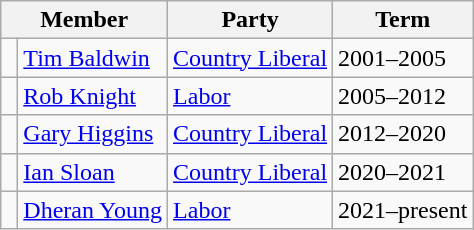<table class="wikitable">
<tr>
<th colspan="2">Member</th>
<th>Party</th>
<th>Term</th>
</tr>
<tr>
<td> </td>
<td><a href='#'>Tim Baldwin</a></td>
<td><a href='#'>Country Liberal</a></td>
<td>2001–2005</td>
</tr>
<tr>
<td> </td>
<td><a href='#'>Rob Knight</a></td>
<td><a href='#'>Labor</a></td>
<td>2005–2012</td>
</tr>
<tr>
<td> </td>
<td><a href='#'>Gary Higgins</a></td>
<td><a href='#'>Country Liberal</a></td>
<td>2012–2020</td>
</tr>
<tr>
<td> </td>
<td><a href='#'>Ian Sloan</a></td>
<td><a href='#'>Country Liberal</a></td>
<td>2020–2021</td>
</tr>
<tr>
<td> </td>
<td><a href='#'>Dheran Young</a></td>
<td><a href='#'>Labor</a></td>
<td>2021–present</td>
</tr>
</table>
